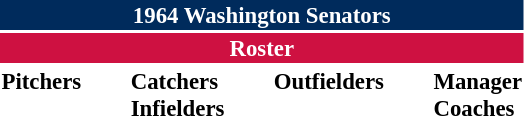<table class="toccolours" style="font-size: 95%;">
<tr>
<th colspan="10" style="background-color: #002B5C; color: #FFFFFF; text-align: center;">1964 Washington Senators</th>
</tr>
<tr>
<td colspan="10" style="background-color: #CE1141; color: #FFFFFF; text-align: center;"><strong>Roster</strong></td>
</tr>
<tr>
<td valign="top"><strong>Pitchers</strong><br>

















</td>
<td width="25px"></td>
<td valign="top"><strong>Catchers</strong><br>


<strong>Infielders</strong>








</td>
<td width="25px"></td>
<td valign="top"><strong>Outfielders</strong><br>




</td>
<td width="25px"></td>
<td valign="top"><strong>Manager</strong><br>
<strong>Coaches</strong>




</td>
</tr>
<tr>
</tr>
</table>
